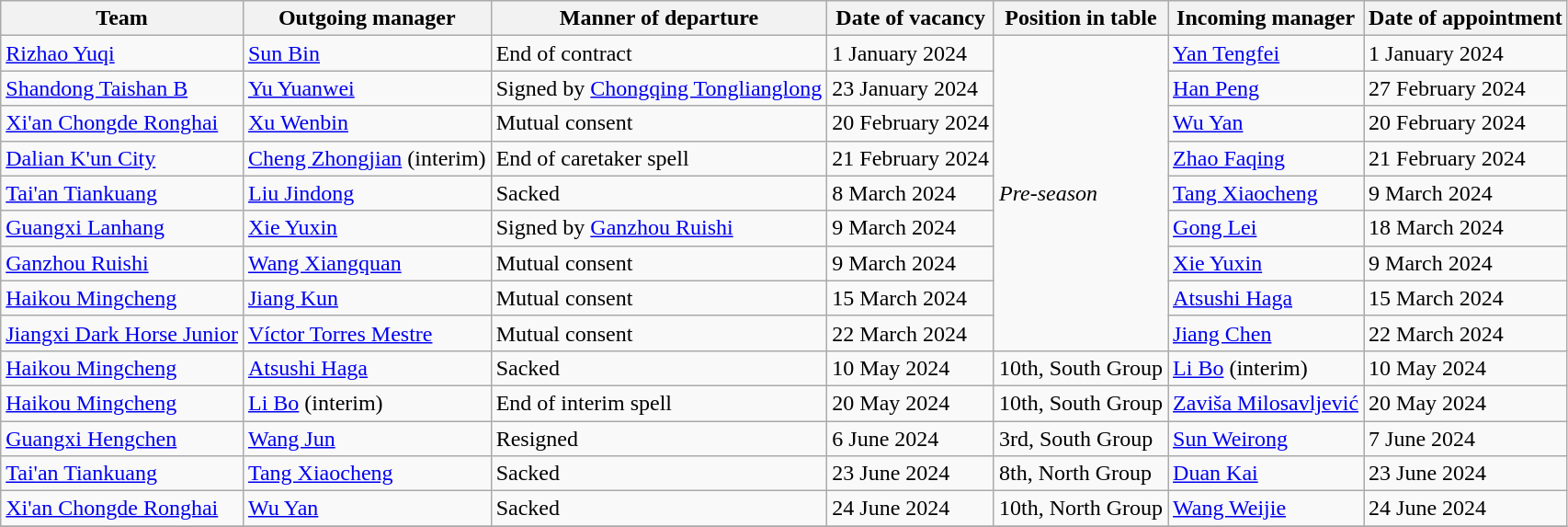<table class="wikitable">
<tr>
<th>Team</th>
<th>Outgoing manager</th>
<th>Manner of departure</th>
<th>Date of vacancy</th>
<th>Position in table</th>
<th>Incoming manager</th>
<th>Date of appointment</th>
</tr>
<tr>
<td><a href='#'>Rizhao Yuqi</a></td>
<td> <a href='#'>Sun Bin</a></td>
<td>End of contract</td>
<td>1 January 2024</td>
<td rowspan="9"><em>Pre-season</em></td>
<td> <a href='#'>Yan Tengfei</a></td>
<td>1 January 2024</td>
</tr>
<tr>
<td><a href='#'>Shandong Taishan B</a></td>
<td> <a href='#'>Yu Yuanwei</a></td>
<td>Signed by <a href='#'>Chongqing Tonglianglong</a></td>
<td>23 January 2024</td>
<td> <a href='#'>Han Peng</a></td>
<td>27 February 2024</td>
</tr>
<tr>
<td><a href='#'>Xi'an Chongde Ronghai</a></td>
<td> <a href='#'>Xu Wenbin</a></td>
<td>Mutual consent</td>
<td>20 February 2024</td>
<td> <a href='#'>Wu Yan</a></td>
<td>20 February 2024</td>
</tr>
<tr>
<td><a href='#'>Dalian K'un City</a></td>
<td> <a href='#'>Cheng Zhongjian</a> (interim)</td>
<td>End of caretaker spell</td>
<td>21 February 2024</td>
<td> <a href='#'>Zhao Faqing</a></td>
<td>21 February 2024</td>
</tr>
<tr>
<td><a href='#'>Tai'an Tiankuang</a></td>
<td> <a href='#'>Liu Jindong</a></td>
<td>Sacked</td>
<td>8 March 2024</td>
<td> <a href='#'>Tang Xiaocheng</a></td>
<td>9 March 2024</td>
</tr>
<tr>
<td><a href='#'>Guangxi Lanhang</a></td>
<td> <a href='#'>Xie Yuxin</a></td>
<td>Signed by <a href='#'>Ganzhou Ruishi</a></td>
<td>9 March 2024</td>
<td> <a href='#'>Gong Lei</a></td>
<td>18 March 2024</td>
</tr>
<tr>
<td><a href='#'>Ganzhou Ruishi</a></td>
<td> <a href='#'>Wang Xiangquan</a></td>
<td>Mutual consent</td>
<td>9 March 2024</td>
<td> <a href='#'>Xie Yuxin</a></td>
<td>9 March 2024</td>
</tr>
<tr>
<td><a href='#'>Haikou Mingcheng</a></td>
<td> <a href='#'>Jiang Kun</a></td>
<td>Mutual consent</td>
<td>15 March 2024</td>
<td> <a href='#'>Atsushi Haga</a></td>
<td>15 March 2024</td>
</tr>
<tr>
<td><a href='#'>Jiangxi Dark Horse Junior</a></td>
<td> <a href='#'>Víctor Torres Mestre</a></td>
<td>Mutual consent</td>
<td>22 March 2024</td>
<td> <a href='#'>Jiang Chen</a></td>
<td>22 March 2024</td>
</tr>
<tr>
<td><a href='#'>Haikou Mingcheng</a></td>
<td> <a href='#'>Atsushi Haga</a></td>
<td>Sacked</td>
<td>10 May 2024</td>
<td>10th, South Group</td>
<td> <a href='#'>Li Bo</a> (interim)</td>
<td>10 May 2024</td>
</tr>
<tr>
<td><a href='#'>Haikou Mingcheng</a></td>
<td> <a href='#'>Li Bo</a> (interim)</td>
<td>End of interim spell</td>
<td>20 May 2024</td>
<td>10th, South Group</td>
<td> <a href='#'>Zaviša Milosavljević</a></td>
<td>20 May 2024</td>
</tr>
<tr>
<td><a href='#'>Guangxi Hengchen</a></td>
<td> <a href='#'>Wang Jun</a></td>
<td>Resigned</td>
<td>6 June 2024</td>
<td>3rd, South Group</td>
<td> <a href='#'>Sun Weirong</a></td>
<td>7 June 2024</td>
</tr>
<tr>
<td><a href='#'>Tai'an Tiankuang</a></td>
<td> <a href='#'>Tang Xiaocheng</a></td>
<td>Sacked</td>
<td>23 June 2024</td>
<td>8th, North Group</td>
<td> <a href='#'>Duan Kai</a></td>
<td>23 June 2024</td>
</tr>
<tr>
<td><a href='#'>Xi'an Chongde Ronghai</a></td>
<td> <a href='#'>Wu Yan</a></td>
<td>Sacked</td>
<td>24 June 2024</td>
<td>10th, North Group</td>
<td> <a href='#'>Wang Weijie</a></td>
<td>24 June 2024</td>
</tr>
<tr>
</tr>
</table>
